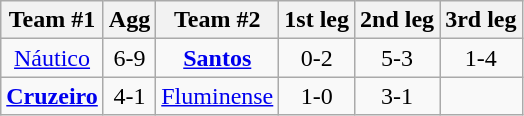<table class="wikitable" style="text-align: center">
<tr>
<th>Team #1</th>
<th>Agg</th>
<th>Team #2</th>
<th>1st leg</th>
<th>2nd leg</th>
<th>3rd leg</th>
</tr>
<tr>
<td><a href='#'>Náutico</a></td>
<td>6-9</td>
<td><strong><a href='#'>Santos</a></strong></td>
<td>0-2</td>
<td>5-3</td>
<td>1-4</td>
</tr>
<tr>
<td><strong><a href='#'>Cruzeiro</a></strong></td>
<td>4-1</td>
<td><a href='#'>Fluminense</a></td>
<td>1-0</td>
<td>3-1</td>
<td></td>
</tr>
</table>
